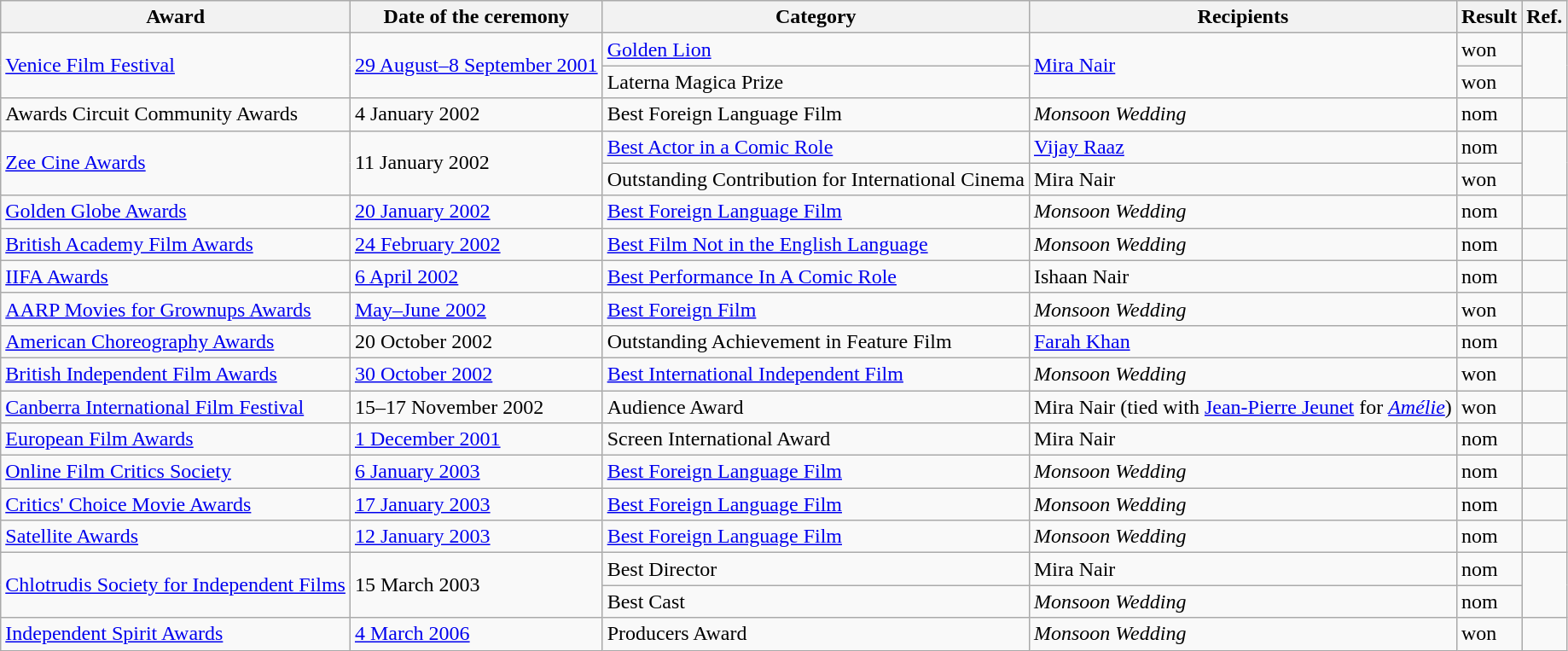<table class="wikitable">
<tr>
<th>Award</th>
<th>Date of the ceremony</th>
<th>Category</th>
<th>Recipients</th>
<th>Result</th>
<th>Ref.</th>
</tr>
<tr>
<td rowspan="2"><a href='#'>Venice Film Festival</a></td>
<td rowspan="2"><a href='#'>29 August–8 September 2001</a></td>
<td><a href='#'>Golden Lion</a></td>
<td rowspan="2"><a href='#'>Mira Nair</a></td>
<td>won</td>
<td rowspan="2"></td>
</tr>
<tr>
<td>Laterna Magica Prize</td>
<td>won</td>
</tr>
<tr>
<td>Awards Circuit Community Awards</td>
<td>4 January 2002</td>
<td>Best Foreign Language Film</td>
<td><em>Monsoon Wedding</em></td>
<td>nom</td>
<td></td>
</tr>
<tr>
<td rowspan="2"><a href='#'>Zee Cine Awards</a></td>
<td rowspan="2">11 January 2002</td>
<td><a href='#'>Best Actor in a Comic Role</a></td>
<td><a href='#'>Vijay Raaz</a></td>
<td>nom</td>
<td rowspan="2"></td>
</tr>
<tr>
<td>Outstanding Contribution for International Cinema</td>
<td>Mira Nair</td>
<td>won</td>
</tr>
<tr>
<td><a href='#'>Golden Globe Awards</a></td>
<td><a href='#'>20 January 2002</a></td>
<td><a href='#'>Best Foreign Language Film</a></td>
<td><em>Monsoon Wedding</em></td>
<td>nom</td>
<td></td>
</tr>
<tr>
<td><a href='#'>British Academy Film Awards</a></td>
<td><a href='#'>24 February 2002</a></td>
<td><a href='#'>Best Film Not in the English Language</a></td>
<td><em>Monsoon Wedding</em></td>
<td>nom</td>
<td></td>
</tr>
<tr>
<td><a href='#'>IIFA Awards</a></td>
<td><a href='#'>6 April 2002</a></td>
<td><a href='#'>Best Performance In A Comic Role</a></td>
<td>Ishaan Nair</td>
<td>nom</td>
<td></td>
</tr>
<tr>
<td><a href='#'>AARP Movies for Grownups Awards</a></td>
<td><a href='#'>May–June 2002</a></td>
<td><a href='#'>Best Foreign Film</a></td>
<td><em>Monsoon Wedding</em></td>
<td>won</td>
<td></td>
</tr>
<tr>
<td><a href='#'>American Choreography Awards</a></td>
<td>20 October 2002</td>
<td>Outstanding Achievement in Feature Film</td>
<td><a href='#'>Farah Khan</a></td>
<td>nom</td>
<td></td>
</tr>
<tr>
<td><a href='#'>British Independent Film Awards</a></td>
<td><a href='#'>30 October 2002</a></td>
<td><a href='#'>Best International Independent Film</a></td>
<td><em>Monsoon Wedding</em></td>
<td>won</td>
<td></td>
</tr>
<tr>
<td><a href='#'>Canberra International Film Festival</a></td>
<td>15–17 November 2002</td>
<td>Audience Award</td>
<td>Mira Nair (tied with <a href='#'>Jean-Pierre Jeunet</a> for <em><a href='#'>Amélie</a></em>)</td>
<td>won</td>
<td></td>
</tr>
<tr>
<td><a href='#'>European Film Awards</a></td>
<td><a href='#'>1 December 2001</a></td>
<td>Screen International Award</td>
<td>Mira Nair</td>
<td>nom</td>
<td></td>
</tr>
<tr>
<td><a href='#'>Online Film Critics Society</a></td>
<td><a href='#'>6 January 2003</a></td>
<td><a href='#'>Best Foreign Language Film</a></td>
<td><em>Monsoon Wedding</em></td>
<td>nom</td>
<td></td>
</tr>
<tr>
<td><a href='#'>Critics' Choice Movie Awards</a></td>
<td><a href='#'>17 January 2003</a></td>
<td><a href='#'>Best Foreign Language Film</a></td>
<td><em>Monsoon Wedding</em></td>
<td>nom</td>
<td></td>
</tr>
<tr>
<td><a href='#'>Satellite Awards</a></td>
<td><a href='#'>12 January 2003</a></td>
<td><a href='#'>Best Foreign Language Film</a></td>
<td><em>Monsoon Wedding</em></td>
<td>nom</td>
<td></td>
</tr>
<tr>
<td rowspan="2"><a href='#'>Chlotrudis Society for Independent Films</a></td>
<td rowspan="2">15 March 2003</td>
<td>Best Director</td>
<td>Mira Nair</td>
<td>nom</td>
<td rowspan="2"></td>
</tr>
<tr>
<td>Best Cast</td>
<td><em>Monsoon Wedding</em></td>
<td>nom</td>
</tr>
<tr>
<td><a href='#'>Independent Spirit Awards</a></td>
<td><a href='#'>4 March 2006</a></td>
<td>Producers Award</td>
<td><em>Monsoon Wedding</em></td>
<td>won</td>
<td></td>
</tr>
</table>
